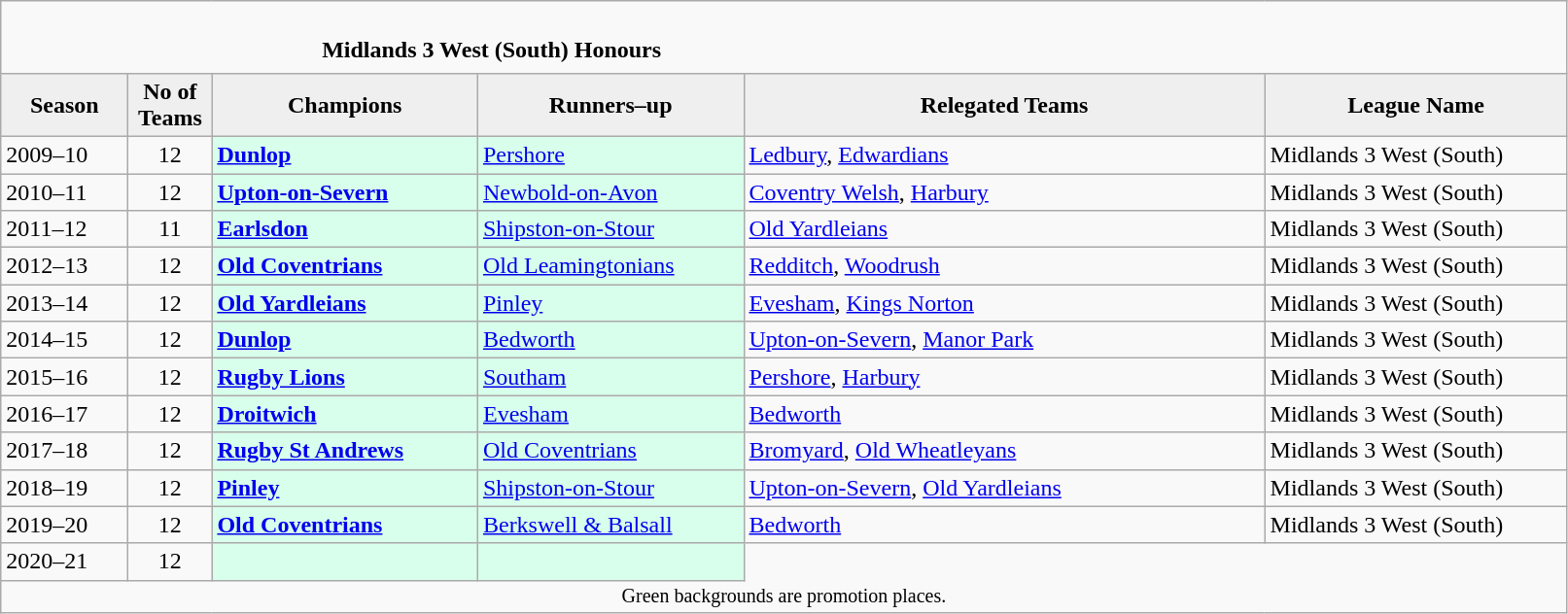<table class="wikitable" style="text-align: left;">
<tr>
<td colspan="11" cellpadding="0" cellspacing="0"><br><table border="0" style="width:100%;" cellpadding="0" cellspacing="0">
<tr>
<td style="width:20%; border:0;"></td>
<td style="border:0;"><strong>Midlands 3 West (South) Honours</strong></td>
<td style="width:20%; border:0;"></td>
</tr>
</table>
</td>
</tr>
<tr>
<th style="background:#efefef; width:80px;">Season</th>
<th style="background:#efefef; width:50px;">No of Teams</th>
<th style="background:#efefef; width:175px;">Champions</th>
<th style="background:#efefef; width:175px;">Runners–up</th>
<th style="background:#efefef; width:350px;">Relegated Teams</th>
<th style="background:#efefef; width:200px;">League Name</th>
</tr>
<tr align=left>
<td>2009–10</td>
<td style="text-align: center;">12</td>
<td style="background:#d8ffeb;"><strong><a href='#'>Dunlop</a></strong></td>
<td style="background:#d8ffeb;"><a href='#'>Pershore</a></td>
<td><a href='#'>Ledbury</a>, <a href='#'>Edwardians</a></td>
<td>Midlands 3 West (South)</td>
</tr>
<tr>
<td>2010–11</td>
<td style="text-align: center;">12</td>
<td style="background:#d8ffeb;"><strong><a href='#'>Upton-on-Severn</a></strong></td>
<td style="background:#d8ffeb;"><a href='#'>Newbold-on-Avon</a></td>
<td><a href='#'>Coventry Welsh</a>, <a href='#'>Harbury</a></td>
<td>Midlands 3 West (South)</td>
</tr>
<tr>
<td>2011–12</td>
<td style="text-align: center;">11</td>
<td style="background:#d8ffeb;"><strong><a href='#'>Earlsdon</a></strong></td>
<td style="background:#d8ffeb;"><a href='#'>Shipston-on-Stour</a></td>
<td><a href='#'>Old Yardleians</a></td>
<td>Midlands 3 West (South)</td>
</tr>
<tr>
<td>2012–13</td>
<td style="text-align: center;">12</td>
<td style="background:#d8ffeb;"><strong><a href='#'>Old Coventrians</a></strong></td>
<td style="background:#d8ffeb;"><a href='#'>Old Leamingtonians</a></td>
<td><a href='#'>Redditch</a>, <a href='#'>Woodrush</a></td>
<td>Midlands 3 West (South)</td>
</tr>
<tr>
<td>2013–14</td>
<td style="text-align: center;">12</td>
<td style="background:#d8ffeb;"><strong><a href='#'>Old Yardleians</a></strong></td>
<td style="background:#d8ffeb;"><a href='#'>Pinley</a></td>
<td><a href='#'>Evesham</a>, <a href='#'>Kings Norton</a></td>
<td>Midlands 3 West (South)</td>
</tr>
<tr>
<td>2014–15</td>
<td style="text-align: center;">12</td>
<td style="background:#d8ffeb;"><strong><a href='#'>Dunlop</a></strong></td>
<td style="background:#d8ffeb;"><a href='#'>Bedworth</a></td>
<td><a href='#'>Upton-on-Severn</a>, <a href='#'>Manor Park</a></td>
<td>Midlands 3 West (South)</td>
</tr>
<tr>
<td>2015–16</td>
<td style="text-align: center;">12</td>
<td style="background:#d8ffeb;"><strong><a href='#'>Rugby Lions</a></strong></td>
<td style="background:#d8ffeb;"><a href='#'>Southam</a></td>
<td><a href='#'>Pershore</a>, <a href='#'>Harbury</a></td>
<td>Midlands 3 West (South)</td>
</tr>
<tr>
<td>2016–17</td>
<td style="text-align: center;">12</td>
<td style="background:#d8ffeb;"><strong><a href='#'>Droitwich</a></strong></td>
<td style="background:#d8ffeb;"><a href='#'>Evesham</a></td>
<td><a href='#'>Bedworth</a></td>
<td>Midlands 3 West (South)</td>
</tr>
<tr>
<td>2017–18</td>
<td style="text-align: center;">12</td>
<td style="background:#d8ffeb;"><strong><a href='#'>Rugby St Andrews</a></strong></td>
<td style="background:#d8ffeb;"><a href='#'>Old Coventrians</a></td>
<td><a href='#'>Bromyard</a>, <a href='#'>Old Wheatleyans</a></td>
<td>Midlands 3 West (South)</td>
</tr>
<tr>
<td>2018–19</td>
<td style="text-align: center;">12</td>
<td style="background:#d8ffeb;"><strong><a href='#'>Pinley</a></strong></td>
<td style="background:#d8ffeb;"><a href='#'>Shipston-on-Stour</a></td>
<td><a href='#'>Upton-on-Severn</a>, <a href='#'>Old Yardleians</a></td>
<td>Midlands 3 West (South)</td>
</tr>
<tr>
<td>2019–20</td>
<td style="text-align: center;">12</td>
<td style="background:#d8ffeb;"><strong><a href='#'>Old Coventrians</a></strong></td>
<td style="background:#d8ffeb;"><a href='#'>Berkswell & Balsall</a></td>
<td><a href='#'>Bedworth</a></td>
<td>Midlands 3 West (South)</td>
</tr>
<tr>
<td>2020–21</td>
<td style="text-align: center;">12</td>
<td style="background:#d8ffeb;"></td>
<td style="background:#d8ffeb;"></td>
</tr>
<tr>
<td colspan="15"  style="border:0; font-size:smaller; text-align:center;">Green backgrounds are promotion places.</td>
</tr>
</table>
